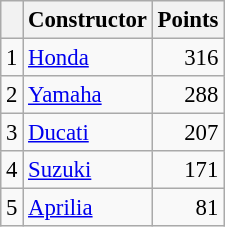<table class="wikitable" style="font-size: 95%;">
<tr>
<th></th>
<th>Constructor</th>
<th>Points</th>
</tr>
<tr>
<td align=center>1</td>
<td> <a href='#'>Honda</a></td>
<td align=right>316</td>
</tr>
<tr>
<td align=center>2</td>
<td> <a href='#'>Yamaha</a></td>
<td align=right>288</td>
</tr>
<tr>
<td align=center>3</td>
<td> <a href='#'>Ducati</a></td>
<td align=right>207</td>
</tr>
<tr>
<td align=center>4</td>
<td> <a href='#'>Suzuki</a></td>
<td align=right>171</td>
</tr>
<tr>
<td align=center>5</td>
<td> <a href='#'>Aprilia</a></td>
<td align=right>81</td>
</tr>
</table>
